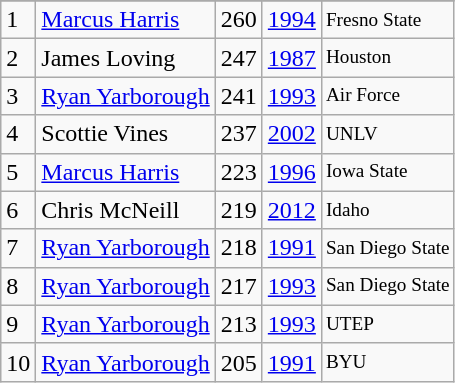<table class="wikitable">
<tr>
</tr>
<tr>
<td>1</td>
<td><a href='#'>Marcus Harris</a></td>
<td>260</td>
<td><a href='#'>1994</a></td>
<td style="font-size:80%;">Fresno State</td>
</tr>
<tr>
<td>2</td>
<td>James Loving</td>
<td>247</td>
<td><a href='#'>1987</a></td>
<td style="font-size:80%;">Houston</td>
</tr>
<tr>
<td>3</td>
<td><a href='#'>Ryan Yarborough</a></td>
<td>241</td>
<td><a href='#'>1993</a></td>
<td style="font-size:80%;">Air Force</td>
</tr>
<tr>
<td>4</td>
<td>Scottie Vines</td>
<td>237</td>
<td><a href='#'>2002</a></td>
<td style="font-size:80%;">UNLV</td>
</tr>
<tr>
<td>5</td>
<td><a href='#'>Marcus Harris</a></td>
<td>223</td>
<td><a href='#'>1996</a></td>
<td style="font-size:80%;">Iowa State</td>
</tr>
<tr>
<td>6</td>
<td>Chris McNeill</td>
<td>219</td>
<td><a href='#'>2012</a></td>
<td style="font-size:80%;">Idaho</td>
</tr>
<tr>
<td>7</td>
<td><a href='#'>Ryan Yarborough</a></td>
<td>218</td>
<td><a href='#'>1991</a></td>
<td style="font-size:80%;">San Diego State</td>
</tr>
<tr>
<td>8</td>
<td><a href='#'>Ryan Yarborough</a></td>
<td>217</td>
<td><a href='#'>1993</a></td>
<td style="font-size:80%;">San Diego State</td>
</tr>
<tr>
<td>9</td>
<td><a href='#'>Ryan Yarborough</a></td>
<td>213</td>
<td><a href='#'>1993</a></td>
<td style="font-size:80%;">UTEP</td>
</tr>
<tr>
<td>10</td>
<td><a href='#'>Ryan Yarborough</a></td>
<td>205</td>
<td><a href='#'>1991</a></td>
<td style="font-size:80%;">BYU</td>
</tr>
</table>
